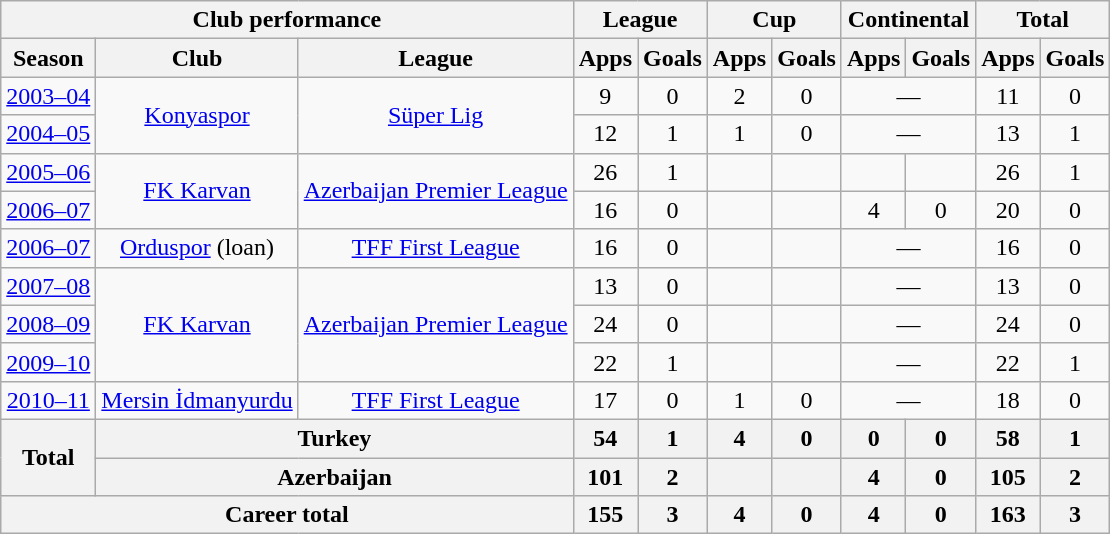<table class="wikitable" style="text-align:center">
<tr>
<th colspan=3>Club performance</th>
<th colspan=2>League</th>
<th colspan=2>Cup</th>
<th colspan=2>Continental</th>
<th colspan=2>Total</th>
</tr>
<tr>
<th>Season</th>
<th>Club</th>
<th>League</th>
<th>Apps</th>
<th>Goals</th>
<th>Apps</th>
<th>Goals</th>
<th>Apps</th>
<th>Goals</th>
<th>Apps</th>
<th>Goals</th>
</tr>
<tr>
<td><a href='#'>2003–04</a></td>
<td rowspan="2"><a href='#'>Konyaspor</a></td>
<td rowspan="2"><a href='#'>Süper Lig</a></td>
<td>9</td>
<td>0</td>
<td>2</td>
<td>0</td>
<td colspan="2">—</td>
<td>11</td>
<td>0</td>
</tr>
<tr>
<td><a href='#'>2004–05</a></td>
<td>12</td>
<td>1</td>
<td>1</td>
<td>0</td>
<td colspan="2">—</td>
<td>13</td>
<td>1</td>
</tr>
<tr>
<td><a href='#'>2005–06</a></td>
<td rowspan="2"><a href='#'>FK Karvan</a></td>
<td rowspan="2"><a href='#'>Azerbaijan Premier League</a></td>
<td>26</td>
<td>1</td>
<td></td>
<td></td>
<td></td>
<td></td>
<td>26</td>
<td>1</td>
</tr>
<tr>
<td><a href='#'>2006–07</a></td>
<td>16</td>
<td>0</td>
<td></td>
<td></td>
<td>4</td>
<td>0</td>
<td>20</td>
<td>0</td>
</tr>
<tr>
<td><a href='#'>2006–07</a></td>
<td><a href='#'>Orduspor</a> (loan)</td>
<td><a href='#'>TFF First League</a></td>
<td>16</td>
<td>0</td>
<td></td>
<td></td>
<td colspan="2">—</td>
<td>16</td>
<td>0</td>
</tr>
<tr>
<td><a href='#'>2007–08</a></td>
<td rowspan="3"><a href='#'>FK Karvan</a></td>
<td rowspan="3"><a href='#'>Azerbaijan Premier League</a></td>
<td>13</td>
<td>0</td>
<td></td>
<td></td>
<td colspan="2">—</td>
<td>13</td>
<td>0</td>
</tr>
<tr>
<td><a href='#'>2008–09</a></td>
<td>24</td>
<td>0</td>
<td></td>
<td></td>
<td colspan="2">—</td>
<td>24</td>
<td>0</td>
</tr>
<tr>
<td><a href='#'>2009–10</a></td>
<td>22</td>
<td>1</td>
<td></td>
<td></td>
<td colspan="2">—</td>
<td>22</td>
<td>1</td>
</tr>
<tr>
<td><a href='#'>2010–11</a></td>
<td><a href='#'>Mersin İdmanyurdu</a></td>
<td><a href='#'>TFF First League</a></td>
<td>17</td>
<td>0</td>
<td>1</td>
<td>0</td>
<td colspan="2">—</td>
<td>18</td>
<td>0</td>
</tr>
<tr>
<th rowspan=2>Total</th>
<th colspan=2>Turkey</th>
<th>54</th>
<th>1</th>
<th>4</th>
<th>0</th>
<th>0</th>
<th>0</th>
<th>58</th>
<th>1</th>
</tr>
<tr>
<th colspan=2>Azerbaijan</th>
<th>101</th>
<th>2</th>
<th></th>
<th></th>
<th>4</th>
<th>0</th>
<th>105</th>
<th>2</th>
</tr>
<tr>
<th colspan=3>Career total</th>
<th>155</th>
<th>3</th>
<th>4</th>
<th>0</th>
<th>4</th>
<th>0</th>
<th>163</th>
<th>3</th>
</tr>
</table>
